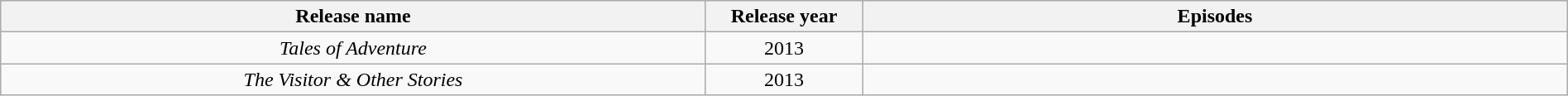<table class="wikitable" style="text-align:center; width:100%;">
<tr>
<th style="width:45%;">Release name</th>
<th style="width:10%;">Release year</th>
<th style="width:50%;">Episodes</th>
</tr>
<tr>
<td><em>Tales of Adventure</em></td>
<td>2013</td>
<td></td>
</tr>
<tr>
<td><em>The Visitor & Other Stories</em></td>
<td>2013</td>
<td></td>
</tr>
</table>
